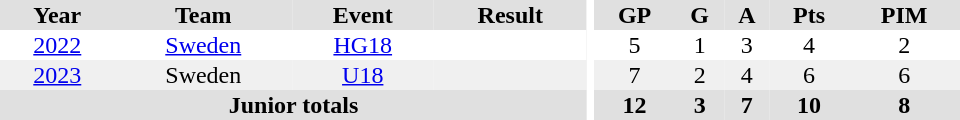<table border="0" cellpadding="1" cellspacing="0" ID="Table3" style="text-align:center; width:40em">
<tr ALIGN="center" bgcolor="#e0e0e0">
<th>Year</th>
<th>Team</th>
<th>Event</th>
<th>Result</th>
<th rowspan="99" bgcolor="#ffffff"></th>
<th>GP</th>
<th>G</th>
<th>A</th>
<th>Pts</th>
<th>PIM</th>
</tr>
<tr>
<td><a href='#'>2022</a></td>
<td><a href='#'>Sweden</a></td>
<td><a href='#'>HG18</a></td>
<td></td>
<td>5</td>
<td>1</td>
<td>3</td>
<td>4</td>
<td>2</td>
</tr>
<tr bgcolor="#f0f0f0">
<td><a href='#'>2023</a></td>
<td>Sweden</td>
<td><a href='#'>U18</a></td>
<td></td>
<td>7</td>
<td>2</td>
<td>4</td>
<td>6</td>
<td>6</td>
</tr>
<tr ALIGN="center" bgcolor="#e0e0e0">
<th colspan=4>Junior totals</th>
<th>12</th>
<th>3</th>
<th>7</th>
<th>10</th>
<th>8</th>
</tr>
</table>
